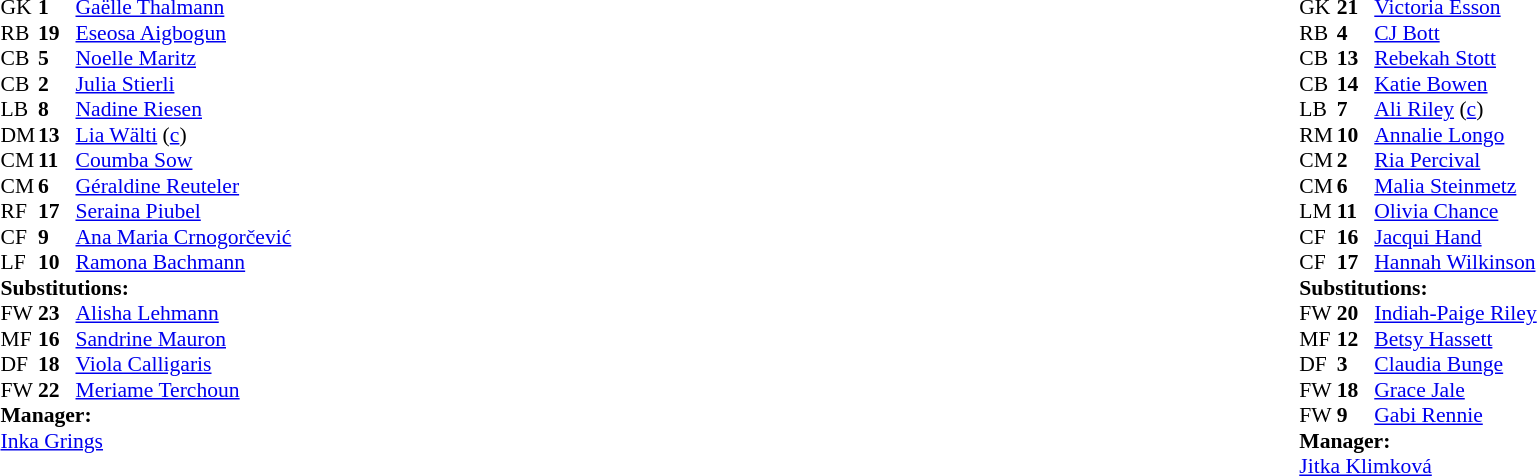<table width="100%">
<tr>
<td valign="top" width="40%"><br><table style="font-size:90%" cellspacing="0" cellpadding="0">
<tr>
<th width=25></th>
<th width=25></th>
</tr>
<tr>
<td>GK</td>
<td><strong>1</strong></td>
<td><a href='#'>Gaëlle Thalmann</a></td>
</tr>
<tr>
<td>RB</td>
<td><strong>19</strong></td>
<td><a href='#'>Eseosa Aigbogun</a></td>
</tr>
<tr>
<td>CB</td>
<td><strong>5</strong></td>
<td><a href='#'>Noelle Maritz</a></td>
</tr>
<tr>
<td>CB</td>
<td><strong>2</strong></td>
<td><a href='#'>Julia Stierli</a></td>
</tr>
<tr>
<td>LB</td>
<td><strong>8</strong></td>
<td><a href='#'>Nadine Riesen</a></td>
</tr>
<tr>
<td>DM</td>
<td><strong>13</strong></td>
<td><a href='#'>Lia Wälti</a> (<a href='#'>c</a>)</td>
</tr>
<tr>
<td>CM</td>
<td><strong>11</strong></td>
<td><a href='#'>Coumba Sow</a></td>
</tr>
<tr>
<td>CM</td>
<td><strong>6</strong></td>
<td><a href='#'>Géraldine Reuteler</a></td>
<td></td>
<td></td>
</tr>
<tr>
<td>RF</td>
<td><strong>17</strong></td>
<td><a href='#'>Seraina Piubel</a></td>
<td></td>
<td></td>
</tr>
<tr>
<td>CF</td>
<td><strong>9</strong></td>
<td><a href='#'>Ana Maria Crnogorčević</a></td>
<td></td>
<td></td>
</tr>
<tr>
<td>LF</td>
<td><strong>10</strong></td>
<td><a href='#'>Ramona Bachmann</a></td>
<td></td>
<td></td>
</tr>
<tr>
<td colspan=3><strong>Substitutions:</strong></td>
</tr>
<tr>
<td>FW</td>
<td><strong>23</strong></td>
<td><a href='#'>Alisha Lehmann</a></td>
<td></td>
<td></td>
</tr>
<tr>
<td>MF</td>
<td><strong>16</strong></td>
<td><a href='#'>Sandrine Mauron</a></td>
<td></td>
<td></td>
</tr>
<tr>
<td>DF</td>
<td><strong>18</strong></td>
<td><a href='#'>Viola Calligaris</a></td>
<td></td>
<td></td>
</tr>
<tr>
<td>FW</td>
<td><strong>22</strong></td>
<td><a href='#'>Meriame Terchoun</a></td>
<td></td>
<td></td>
</tr>
<tr>
<td colspan=3><strong>Manager:</strong></td>
</tr>
<tr>
<td colspan=3> <a href='#'>Inka Grings</a></td>
</tr>
</table>
</td>
<td valign="top"></td>
<td valign="top" width="50%"><br><table style="font-size:90%; margin:auto" cellspacing="0" cellpadding="0">
<tr>
<th width=25></th>
<th width=25></th>
</tr>
<tr>
<td>GK</td>
<td><strong>21</strong></td>
<td><a href='#'>Victoria Esson</a></td>
</tr>
<tr>
<td>RB</td>
<td><strong>4</strong></td>
<td><a href='#'>CJ Bott</a></td>
</tr>
<tr>
<td>CB</td>
<td><strong>13</strong></td>
<td><a href='#'>Rebekah Stott</a></td>
<td></td>
<td></td>
</tr>
<tr>
<td>CB</td>
<td><strong>14</strong></td>
<td><a href='#'>Katie Bowen</a></td>
</tr>
<tr>
<td>LB</td>
<td><strong>7</strong></td>
<td><a href='#'>Ali Riley</a> (<a href='#'>c</a>)</td>
</tr>
<tr>
<td>RM</td>
<td><strong>10</strong></td>
<td><a href='#'>Annalie Longo</a></td>
<td></td>
<td></td>
</tr>
<tr>
<td>CM</td>
<td><strong>2</strong></td>
<td><a href='#'>Ria Percival</a></td>
<td></td>
<td></td>
</tr>
<tr>
<td>CM</td>
<td><strong>6</strong></td>
<td><a href='#'>Malia Steinmetz</a></td>
</tr>
<tr>
<td>LM</td>
<td><strong>11</strong></td>
<td><a href='#'>Olivia Chance</a></td>
<td></td>
<td></td>
</tr>
<tr>
<td>CF</td>
<td><strong>16</strong></td>
<td><a href='#'>Jacqui Hand</a></td>
</tr>
<tr>
<td>CF</td>
<td><strong>17</strong></td>
<td><a href='#'>Hannah Wilkinson</a></td>
<td></td>
<td></td>
</tr>
<tr>
<td colspan=3><strong>Substitutions:</strong></td>
</tr>
<tr>
<td>FW</td>
<td><strong>20</strong></td>
<td><a href='#'>Indiah-Paige Riley</a></td>
<td></td>
<td></td>
</tr>
<tr>
<td>MF</td>
<td><strong>12</strong></td>
<td><a href='#'>Betsy Hassett</a></td>
<td></td>
<td></td>
</tr>
<tr>
<td>DF</td>
<td><strong>3</strong></td>
<td><a href='#'>Claudia Bunge</a></td>
<td></td>
<td></td>
</tr>
<tr>
<td>FW</td>
<td><strong>18</strong></td>
<td><a href='#'>Grace Jale</a></td>
<td></td>
<td></td>
</tr>
<tr>
<td>FW</td>
<td><strong>9</strong></td>
<td><a href='#'>Gabi Rennie</a></td>
<td></td>
<td></td>
</tr>
<tr>
<td colspan=3><strong>Manager:</strong></td>
</tr>
<tr>
<td colspan=3> <a href='#'>Jitka Klimková</a></td>
</tr>
</table>
</td>
</tr>
</table>
